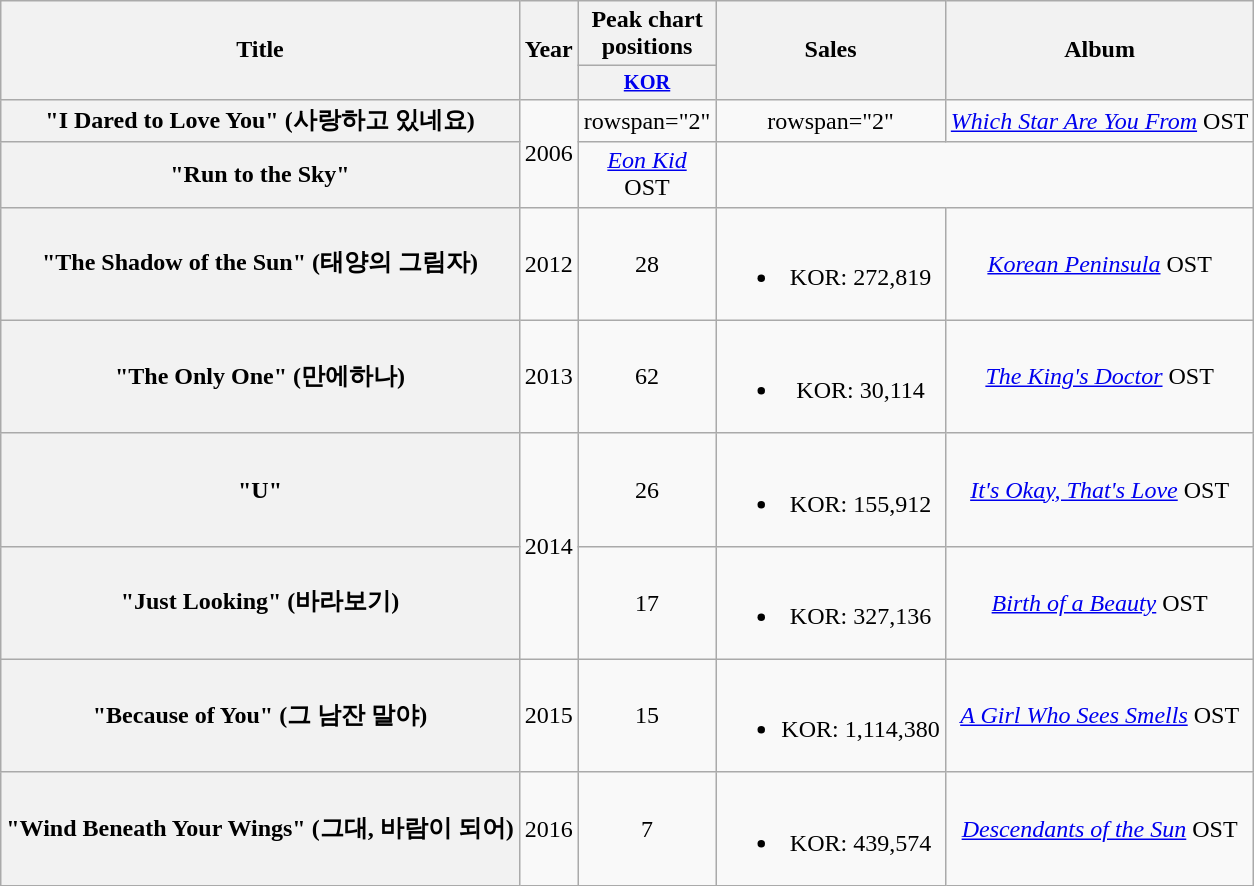<table class="wikitable plainrowheaders" style="text-align:center;">
<tr>
<th scope="col" rowspan="2">Title</th>
<th scope="col" rowspan="2">Year</th>
<th scope="col" colspan="1">Peak chart positions</th>
<th scope="col" rowspan="2">Sales</th>
<th scope="col" rowspan="2">Album</th>
</tr>
<tr>
<th scope="col" style="width:3em;font-size:85%;"><a href='#'>KOR</a><br></th>
</tr>
<tr>
<th scope="row">"I Dared to Love You" (사랑하고 있네요)</th>
<td rowspan="2">2006</td>
<td>rowspan="2" </td>
<td>rowspan="2" </td>
<td><em><a href='#'>Which Star Are You From</a></em> OST</td>
</tr>
<tr>
<th scope="row">"Run to the Sky"</th>
<td><em><a href='#'>Eon Kid</a></em> OST</td>
</tr>
<tr>
<th scope="row">"The Shadow of the Sun" (태양의 그림자)</th>
<td>2012</td>
<td>28</td>
<td><br><ul><li>KOR: 272,819</li></ul></td>
<td><em><a href='#'>Korean Peninsula</a></em> OST</td>
</tr>
<tr>
<th scope="row">"The Only One" (만에하나)</th>
<td>2013</td>
<td>62</td>
<td><br><ul><li>KOR: 30,114</li></ul></td>
<td><em><a href='#'>The King's Doctor</a></em> OST</td>
</tr>
<tr>
<th scope="row">"U"</th>
<td rowspan="2">2014</td>
<td>26</td>
<td><br><ul><li>KOR: 155,912</li></ul></td>
<td><em><a href='#'>It's Okay, That's Love</a></em> OST</td>
</tr>
<tr>
<th scope="row">"Just Looking" (바라보기)</th>
<td>17</td>
<td><br><ul><li>KOR: 327,136</li></ul></td>
<td><em><a href='#'>Birth of a Beauty</a></em> OST</td>
</tr>
<tr>
<th scope="row">"Because of You" (그 남잔 말야)</th>
<td>2015</td>
<td>15</td>
<td><br><ul><li>KOR: 1,114,380</li></ul></td>
<td><em><a href='#'>A Girl Who Sees Smells</a></em> OST</td>
</tr>
<tr>
<th scope="row">"Wind Beneath Your Wings" (그대, 바람이 되어)</th>
<td>2016</td>
<td>7</td>
<td><br><ul><li>KOR: 439,574</li></ul></td>
<td><em><a href='#'>Descendants of the Sun</a></em> OST</td>
</tr>
</table>
